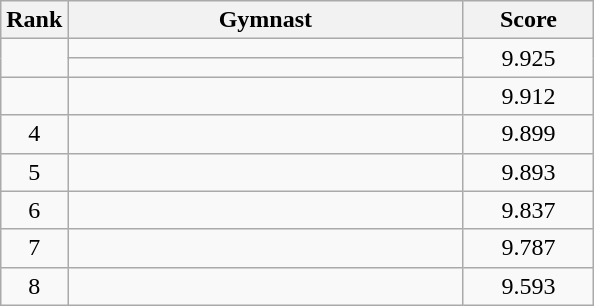<table class="wikitable" style="text-align:center">
<tr>
<th>Rank</th>
<th style="width:16em">Gymnast</th>
<th style="width:5em">Score</th>
</tr>
<tr>
<td rowspan=2></td>
<td align=left></td>
<td rowspan=2>9.925</td>
</tr>
<tr>
<td align=left></td>
</tr>
<tr>
<td></td>
<td align=left></td>
<td>9.912</td>
</tr>
<tr>
<td>4</td>
<td align=left></td>
<td>9.899</td>
</tr>
<tr>
<td>5</td>
<td align=left></td>
<td>9.893</td>
</tr>
<tr>
<td>6</td>
<td align=left></td>
<td>9.837</td>
</tr>
<tr>
<td>7</td>
<td align=left></td>
<td>9.787</td>
</tr>
<tr>
<td>8</td>
<td align=left></td>
<td>9.593</td>
</tr>
</table>
